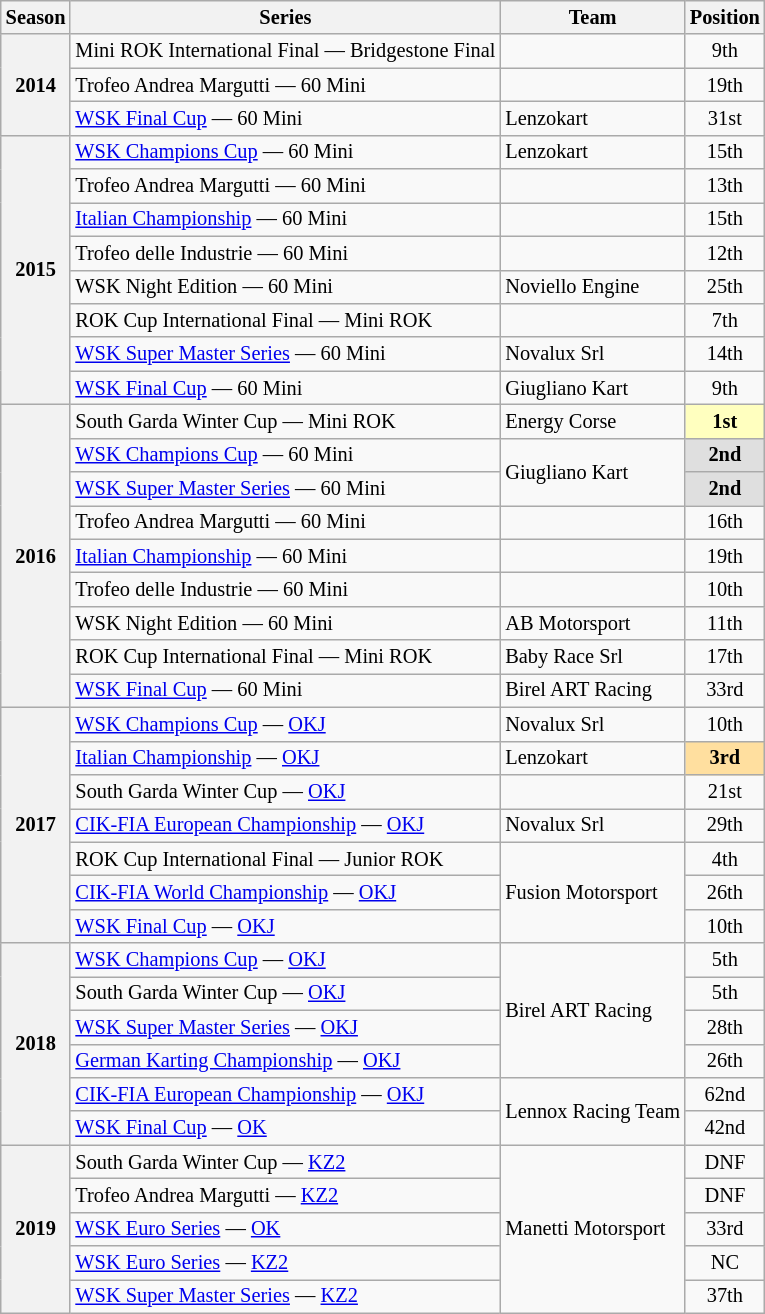<table class="wikitable" style="font-size: 85%; text-align:center">
<tr>
<th>Season</th>
<th>Series</th>
<th>Team</th>
<th>Position</th>
</tr>
<tr>
<th rowspan="3">2014</th>
<td align="left">Mini ROK International Final — Bridgestone Final</td>
<td align="left"></td>
<td>9th</td>
</tr>
<tr>
<td align="left">Trofeo Andrea Margutti — 60 Mini</td>
<td align="left"></td>
<td>19th</td>
</tr>
<tr>
<td align="left"><a href='#'>WSK Final Cup</a> — 60 Mini</td>
<td align="left">Lenzokart</td>
<td>31st</td>
</tr>
<tr>
<th rowspan="8">2015</th>
<td align="left"><a href='#'>WSK Champions Cup</a> — 60 Mini</td>
<td align="left">Lenzokart</td>
<td>15th</td>
</tr>
<tr>
<td align="left">Trofeo Andrea Margutti — 60 Mini</td>
<td align="left"></td>
<td>13th</td>
</tr>
<tr>
<td align="left"><a href='#'>Italian Championship</a> — 60 Mini</td>
<td align="left"></td>
<td>15th</td>
</tr>
<tr>
<td align="left">Trofeo delle Industrie — 60 Mini</td>
<td align="left"></td>
<td>12th</td>
</tr>
<tr>
<td align="left">WSK Night Edition — 60 Mini</td>
<td align="left">Noviello Engine</td>
<td>25th</td>
</tr>
<tr>
<td align="left">ROK Cup International Final — Mini ROK</td>
<td align="left"></td>
<td>7th</td>
</tr>
<tr>
<td align="left"><a href='#'>WSK Super Master Series</a> — 60 Mini</td>
<td align="left">Novalux Srl</td>
<td>14th</td>
</tr>
<tr>
<td align="left"><a href='#'>WSK Final Cup</a> — 60 Mini</td>
<td align="left">Giugliano Kart</td>
<td>9th</td>
</tr>
<tr>
<th rowspan="9">2016</th>
<td align="left">South Garda Winter Cup — Mini ROK</td>
<td align="left">Energy Corse</td>
<td style="background:#FFFFBF;"><strong>1st</strong></td>
</tr>
<tr>
<td align="left"><a href='#'>WSK Champions Cup</a> — 60 Mini</td>
<td rowspan="2" align="left">Giugliano Kart</td>
<td style="background:#DFDFDF;"><strong>2nd</strong></td>
</tr>
<tr>
<td align="left"><a href='#'>WSK Super Master Series</a> — 60 Mini</td>
<td style="background:#DFDFDF;"><strong>2nd</strong></td>
</tr>
<tr>
<td align="left">Trofeo Andrea Margutti — 60 Mini</td>
<td align="left"></td>
<td>16th</td>
</tr>
<tr>
<td align="left"><a href='#'>Italian Championship</a> — 60 Mini</td>
<td></td>
<td>19th</td>
</tr>
<tr>
<td align="left">Trofeo delle Industrie — 60 Mini</td>
<td></td>
<td>10th</td>
</tr>
<tr>
<td align="left">WSK Night Edition — 60 Mini</td>
<td align="left">AB Motorsport</td>
<td>11th</td>
</tr>
<tr>
<td align="left">ROK Cup International Final — Mini ROK</td>
<td align="left">Baby Race Srl</td>
<td>17th</td>
</tr>
<tr>
<td align="left"><a href='#'>WSK Final Cup</a> — 60 Mini</td>
<td align="left">Birel ART Racing</td>
<td>33rd</td>
</tr>
<tr>
<th rowspan="7">2017</th>
<td align="left"><a href='#'>WSK Champions Cup</a> — <a href='#'>OKJ</a></td>
<td align="left">Novalux Srl</td>
<td>10th</td>
</tr>
<tr>
<td align="left"><a href='#'>Italian Championship</a> — <a href='#'>OKJ</a></td>
<td align="left">Lenzokart</td>
<td style="background:#FFDF9F;"><strong>3rd</strong></td>
</tr>
<tr>
<td align="left">South Garda Winter Cup — <a href='#'>OKJ</a></td>
<td align="left"></td>
<td>21st</td>
</tr>
<tr>
<td align="left"><a href='#'>CIK-FIA European Championship</a> — <a href='#'>OKJ</a></td>
<td align="left">Novalux Srl</td>
<td>29th</td>
</tr>
<tr>
<td align="left">ROK Cup International Final — Junior ROK</td>
<td rowspan="3" align="left">Fusion Motorsport</td>
<td>4th</td>
</tr>
<tr>
<td align="left"><a href='#'>CIK-FIA World Championship</a> — <a href='#'>OKJ</a></td>
<td>26th</td>
</tr>
<tr>
<td align="left"><a href='#'>WSK Final Cup</a> — <a href='#'>OKJ</a></td>
<td>10th</td>
</tr>
<tr>
<th rowspan="6">2018</th>
<td align="left"><a href='#'>WSK Champions Cup</a> — <a href='#'>OKJ</a></td>
<td rowspan="4"  align="left">Birel ART Racing</td>
<td>5th</td>
</tr>
<tr>
<td align="left">South Garda Winter Cup — <a href='#'>OKJ</a></td>
<td>5th</td>
</tr>
<tr>
<td align="left"><a href='#'>WSK Super Master Series</a> — <a href='#'>OKJ</a></td>
<td>28th</td>
</tr>
<tr>
<td align="left"><a href='#'>German Karting Championship</a> — <a href='#'>OKJ</a></td>
<td>26th</td>
</tr>
<tr>
<td align="left"><a href='#'>CIK-FIA European Championship</a> — <a href='#'>OKJ</a></td>
<td rowspan="2" align="left">Lennox Racing Team</td>
<td>62nd</td>
</tr>
<tr>
<td align="left"><a href='#'>WSK Final Cup</a> — <a href='#'>OK</a></td>
<td>42nd</td>
</tr>
<tr>
<th rowspan="5">2019</th>
<td align="left">South Garda Winter Cup — <a href='#'>KZ2</a></td>
<td rowspan="5"  align="left">Manetti Motorsport</td>
<td>DNF</td>
</tr>
<tr>
<td align="left">Trofeo Andrea Margutti — <a href='#'>KZ2</a></td>
<td>DNF</td>
</tr>
<tr>
<td align="left"><a href='#'>WSK Euro Series</a> — <a href='#'>OK</a></td>
<td>33rd</td>
</tr>
<tr>
<td align="left"><a href='#'>WSK Euro Series</a> — <a href='#'>KZ2</a></td>
<td>NC</td>
</tr>
<tr>
<td align="left"><a href='#'>WSK Super Master Series</a> — <a href='#'>KZ2</a></td>
<td>37th</td>
</tr>
</table>
